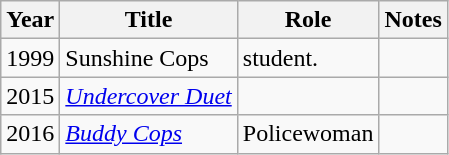<table class="wikitable sortable">
<tr>
<th>Year</th>
<th>Title</th>
<th>Role</th>
<th class="unsortable">Notes</th>
</tr>
<tr>
<td>1999</td>
<td>Sunshine Cops</td>
<td>student.</td>
<td></td>
</tr>
<tr>
<td>2015</td>
<td><em><a href='#'>Undercover Duet</a></em></td>
<td></td>
<td></td>
</tr>
<tr>
<td>2016</td>
<td><em><a href='#'>Buddy Cops</a></em></td>
<td>Policewoman</td>
<td></td>
</tr>
</table>
